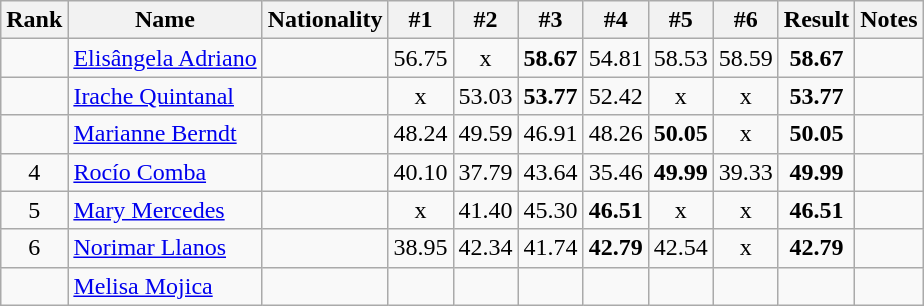<table class="wikitable sortable" style="text-align:center">
<tr>
<th>Rank</th>
<th>Name</th>
<th>Nationality</th>
<th>#1</th>
<th>#2</th>
<th>#3</th>
<th>#4</th>
<th>#5</th>
<th>#6</th>
<th>Result</th>
<th>Notes</th>
</tr>
<tr>
<td></td>
<td align=left><a href='#'>Elisângela Adriano</a></td>
<td align=left></td>
<td>56.75</td>
<td>x</td>
<td><strong>58.67</strong></td>
<td>54.81</td>
<td>58.53</td>
<td>58.59</td>
<td><strong>58.67</strong></td>
<td></td>
</tr>
<tr>
<td></td>
<td align=left><a href='#'>Irache Quintanal</a></td>
<td align=left></td>
<td>x</td>
<td>53.03</td>
<td><strong>53.77</strong></td>
<td>52.42</td>
<td>x</td>
<td>x</td>
<td><strong>53.77</strong></td>
<td></td>
</tr>
<tr>
<td></td>
<td align=left><a href='#'>Marianne Berndt</a></td>
<td align=left></td>
<td>48.24</td>
<td>49.59</td>
<td>46.91</td>
<td>48.26</td>
<td><strong>50.05</strong></td>
<td>x</td>
<td><strong>50.05</strong></td>
<td></td>
</tr>
<tr>
<td>4</td>
<td align=left><a href='#'>Rocío Comba</a></td>
<td align=left></td>
<td>40.10</td>
<td>37.79</td>
<td>43.64</td>
<td>35.46</td>
<td><strong>49.99</strong></td>
<td>39.33</td>
<td><strong>49.99</strong></td>
<td></td>
</tr>
<tr>
<td>5</td>
<td align=left><a href='#'>Mary Mercedes</a></td>
<td align=left></td>
<td>x</td>
<td>41.40</td>
<td>45.30</td>
<td><strong>46.51</strong></td>
<td>x</td>
<td>x</td>
<td><strong>46.51</strong></td>
<td></td>
</tr>
<tr>
<td>6</td>
<td align=left><a href='#'>Norimar Llanos</a></td>
<td align=left></td>
<td>38.95</td>
<td>42.34</td>
<td>41.74</td>
<td><strong>42.79</strong></td>
<td>42.54</td>
<td>x</td>
<td><strong>42.79</strong></td>
<td></td>
</tr>
<tr>
<td></td>
<td align=left><a href='#'>Melisa Mojica</a></td>
<td align=left></td>
<td></td>
<td></td>
<td></td>
<td></td>
<td></td>
<td></td>
<td><strong></strong></td>
<td></td>
</tr>
</table>
